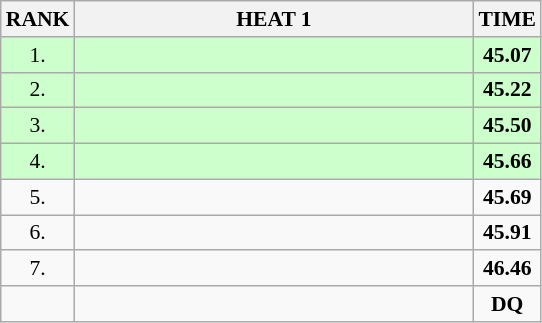<table class="wikitable" style="border-collapse: collapse; font-size: 90%;">
<tr>
<th>RANK</th>
<th align="left" style="width: 18em">HEAT 1</th>
<th>TIME</th>
</tr>
<tr style="background:#ccffcc;">
<td align="center">1.</td>
<td></td>
<td align="center"><strong>45.07</strong></td>
</tr>
<tr style="background:#ccffcc;">
<td align="center">2.</td>
<td></td>
<td align="center"><strong>45.22</strong></td>
</tr>
<tr style="background:#ccffcc;">
<td align="center">3.</td>
<td></td>
<td align="center"><strong>45.50</strong></td>
</tr>
<tr style="background:#ccffcc;">
<td align="center">4.</td>
<td></td>
<td align="center"><strong>45.66</strong></td>
</tr>
<tr>
<td align="center">5.</td>
<td></td>
<td align="center"><strong>45.69</strong></td>
</tr>
<tr>
<td align="center">6.</td>
<td></td>
<td align="center"><strong>45.91</strong></td>
</tr>
<tr>
<td align="center">7.</td>
<td></td>
<td align="center"><strong>46.46</strong></td>
</tr>
<tr>
<td align="center"></td>
<td></td>
<td align="center"><strong>DQ</strong></td>
</tr>
</table>
